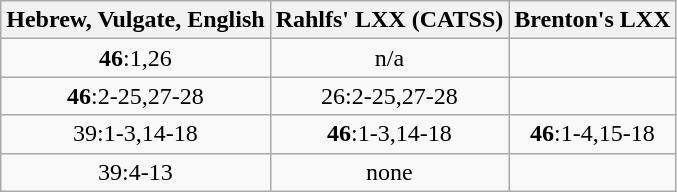<table class=wikitable>
<tr>
<th>Hebrew, Vulgate, English</th>
<th>Rahlfs' LXX (CATSS)</th>
<th>Brenton's LXX</th>
</tr>
<tr>
<td align=center><strong>46</strong>:1,26</td>
<td align=center>n/a</td>
<td></td>
</tr>
<tr>
<td align=center><strong>46</strong>:2-25,27-28</td>
<td align=center>26:2-25,27-28</td>
<td></td>
</tr>
<tr>
<td align=center>39:1-3,14-18</td>
<td align=center><strong>46</strong>:1-3,14-18</td>
<td align=center><strong>46</strong>:1-4,15-18</td>
</tr>
<tr>
<td align=center>39:4-13</td>
<td align=center>none</td>
<td></td>
</tr>
</table>
